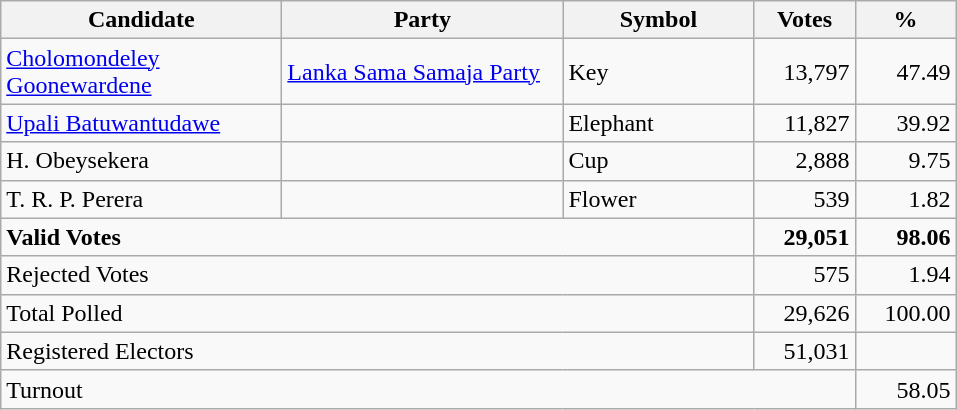<table class="wikitable" border="1" style="text-align:right;">
<tr>
<th align=left width="180">Candidate</th>
<th align=left width="180">Party</th>
<th align=left width="120">Symbol</th>
<th align=left width="60">Votes</th>
<th align=left width="60">%</th>
</tr>
<tr>
<td align=left><a href='#'>Cholomondeley Goonewardene</a></td>
<td align=left><a href='#'>Lanka Sama Samaja Party</a></td>
<td align=left>Key</td>
<td>13,797</td>
<td>47.49</td>
</tr>
<tr>
<td align=left><a href='#'>Upali Batuwantudawe</a></td>
<td></td>
<td align=left>Elephant</td>
<td>11,827</td>
<td>39.92</td>
</tr>
<tr>
<td align=left>H. Obeysekera</td>
<td></td>
<td align=left>Cup</td>
<td>2,888</td>
<td>9.75</td>
</tr>
<tr>
<td align=left>T. R. P. Perera</td>
<td></td>
<td align=left>Flower</td>
<td>539</td>
<td>1.82</td>
</tr>
<tr>
<td align=left colspan=3><strong>Valid Votes</strong></td>
<td><strong>29,051</strong></td>
<td><strong>98.06</strong></td>
</tr>
<tr>
<td align=left colspan=3>Rejected Votes</td>
<td>575</td>
<td>1.94</td>
</tr>
<tr>
<td align=left colspan=3>Total Polled</td>
<td>29,626</td>
<td>100.00</td>
</tr>
<tr>
<td align=left colspan=3>Registered Electors</td>
<td>51,031</td>
<td></td>
</tr>
<tr>
<td align=left colspan=4>Turnout</td>
<td>58.05</td>
</tr>
</table>
